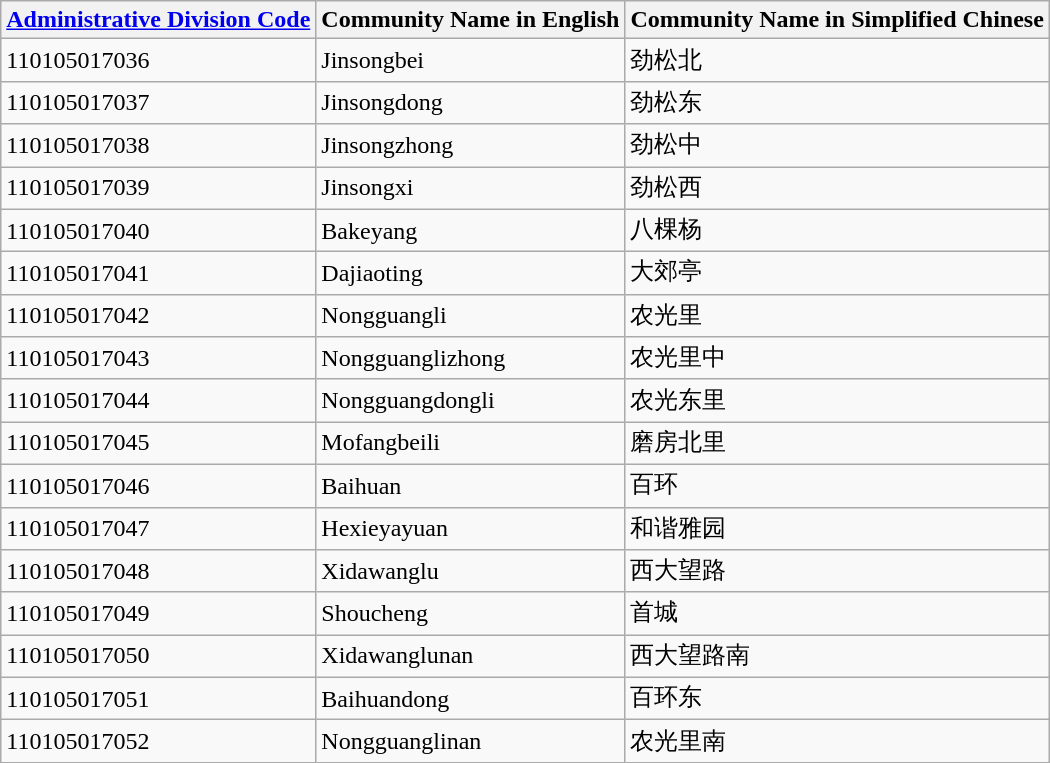<table class="wikitable sortable">
<tr>
<th><a href='#'>Administrative Division Code</a></th>
<th>Community Name in English</th>
<th>Community Name in Simplified Chinese</th>
</tr>
<tr>
<td>110105017036</td>
<td>Jinsongbei</td>
<td>劲松北</td>
</tr>
<tr>
<td>110105017037</td>
<td>Jinsongdong</td>
<td>劲松东</td>
</tr>
<tr>
<td>110105017038</td>
<td>Jinsongzhong</td>
<td>劲松中</td>
</tr>
<tr>
<td>110105017039</td>
<td>Jinsongxi</td>
<td>劲松西</td>
</tr>
<tr>
<td>110105017040</td>
<td>Bakeyang</td>
<td>八棵杨</td>
</tr>
<tr>
<td>110105017041</td>
<td>Dajiaoting</td>
<td>大郊亭</td>
</tr>
<tr>
<td>110105017042</td>
<td>Nongguangli</td>
<td>农光里</td>
</tr>
<tr>
<td>110105017043</td>
<td>Nongguanglizhong</td>
<td>农光里中</td>
</tr>
<tr>
<td>110105017044</td>
<td>Nongguangdongli</td>
<td>农光东里</td>
</tr>
<tr>
<td>110105017045</td>
<td>Mofangbeili</td>
<td>磨房北里</td>
</tr>
<tr>
<td>110105017046</td>
<td>Baihuan</td>
<td>百环</td>
</tr>
<tr>
<td>110105017047</td>
<td>Hexieyayuan</td>
<td>和谐雅园</td>
</tr>
<tr>
<td>110105017048</td>
<td>Xidawanglu</td>
<td>西大望路</td>
</tr>
<tr>
<td>110105017049</td>
<td>Shoucheng</td>
<td>首城</td>
</tr>
<tr>
<td>110105017050</td>
<td>Xidawanglunan</td>
<td>西大望路南</td>
</tr>
<tr>
<td>110105017051</td>
<td>Baihuandong</td>
<td>百环东</td>
</tr>
<tr>
<td>110105017052</td>
<td>Nongguanglinan</td>
<td>农光里南</td>
</tr>
</table>
